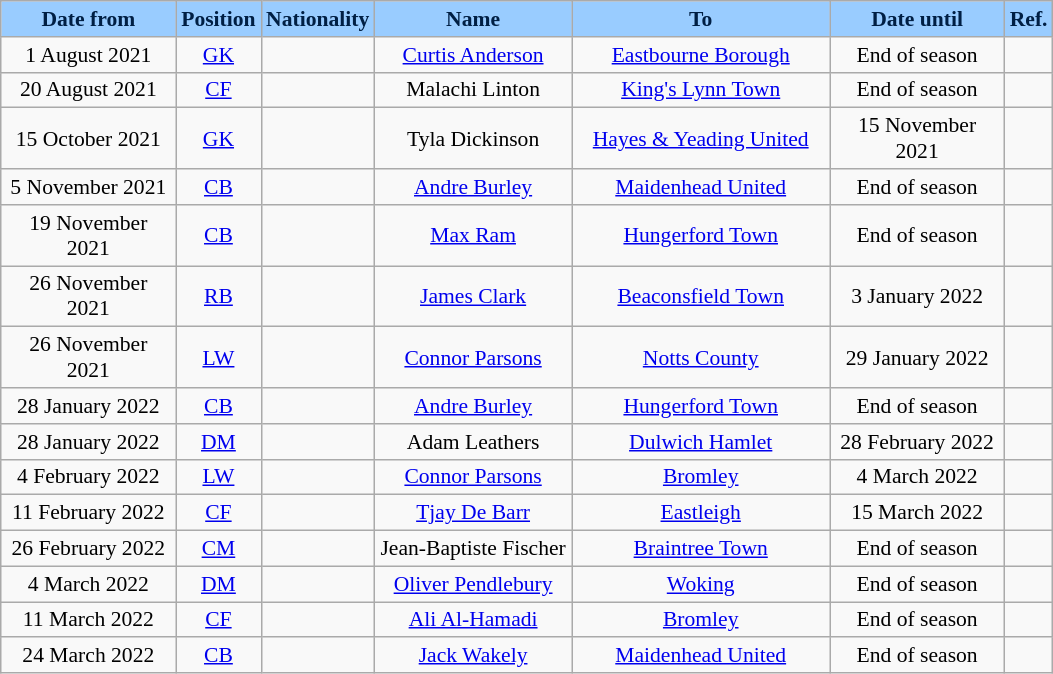<table class="wikitable"  style="text-align:center; font-size:90%; ">
<tr>
<th style="background:#99ccff; color:#001f44; width:110px;">Date from</th>
<th style="background:#99ccff; color:#001f44; width:50px;">Position</th>
<th style="background:#99ccff; color:#001f44; width:50px;">Nationality</th>
<th style="background:#99ccff; color:#001f44; width:125px;">Name</th>
<th style="background:#99ccff; color:#001f44; width:165px;">To</th>
<th style="background:#99ccff; color:#001f44; width:110px;">Date until</th>
<th style="background:#99ccff; color:#001f44; width:25px;">Ref.</th>
</tr>
<tr>
<td>1 August 2021</td>
<td><a href='#'>GK</a></td>
<td></td>
<td><a href='#'>Curtis Anderson</a></td>
<td> <a href='#'>Eastbourne Borough</a></td>
<td>End of season</td>
<td></td>
</tr>
<tr>
<td>20 August 2021</td>
<td><a href='#'>CF</a></td>
<td></td>
<td>Malachi Linton</td>
<td> <a href='#'>King's Lynn Town</a></td>
<td>End of season</td>
<td></td>
</tr>
<tr>
<td>15 October 2021</td>
<td><a href='#'>GK</a></td>
<td></td>
<td>Tyla Dickinson</td>
<td> <a href='#'>Hayes & Yeading United</a></td>
<td>15 November 2021</td>
<td></td>
</tr>
<tr>
<td>5 November 2021</td>
<td><a href='#'>CB</a></td>
<td></td>
<td><a href='#'>Andre Burley</a></td>
<td> <a href='#'>Maidenhead United</a></td>
<td>End of season</td>
<td></td>
</tr>
<tr>
<td>19 November 2021</td>
<td><a href='#'>CB</a></td>
<td></td>
<td><a href='#'>Max Ram</a></td>
<td> <a href='#'>Hungerford Town</a></td>
<td>End of season</td>
<td></td>
</tr>
<tr>
<td>26 November 2021</td>
<td><a href='#'>RB</a></td>
<td></td>
<td><a href='#'>James Clark</a></td>
<td> <a href='#'>Beaconsfield Town</a></td>
<td>3 January 2022</td>
<td></td>
</tr>
<tr>
<td>26 November 2021</td>
<td><a href='#'>LW</a></td>
<td></td>
<td><a href='#'>Connor Parsons</a></td>
<td> <a href='#'>Notts County</a></td>
<td>29 January 2022</td>
<td></td>
</tr>
<tr>
<td>28 January 2022</td>
<td><a href='#'>CB</a></td>
<td></td>
<td><a href='#'>Andre Burley</a></td>
<td> <a href='#'>Hungerford Town</a></td>
<td>End of season</td>
<td></td>
</tr>
<tr>
<td>28 January 2022</td>
<td><a href='#'>DM</a></td>
<td></td>
<td>Adam Leathers</td>
<td> <a href='#'>Dulwich Hamlet</a></td>
<td>28 February 2022</td>
<td></td>
</tr>
<tr>
<td>4 February 2022</td>
<td><a href='#'>LW</a></td>
<td></td>
<td><a href='#'>Connor Parsons</a></td>
<td> <a href='#'>Bromley</a></td>
<td>4 March 2022</td>
<td></td>
</tr>
<tr>
<td>11 February 2022</td>
<td><a href='#'>CF</a></td>
<td></td>
<td><a href='#'>Tjay De Barr</a></td>
<td> <a href='#'>Eastleigh</a></td>
<td>15 March 2022</td>
<td></td>
</tr>
<tr>
<td>26 February 2022</td>
<td><a href='#'>CM</a></td>
<td></td>
<td>Jean-Baptiste Fischer</td>
<td> <a href='#'>Braintree Town</a></td>
<td>End of season</td>
<td></td>
</tr>
<tr>
<td>4 March 2022</td>
<td><a href='#'>DM</a></td>
<td></td>
<td><a href='#'>Oliver Pendlebury</a></td>
<td> <a href='#'>Woking</a></td>
<td>End of season</td>
<td></td>
</tr>
<tr>
<td>11 March 2022</td>
<td><a href='#'>CF</a></td>
<td></td>
<td><a href='#'>Ali Al-Hamadi</a></td>
<td> <a href='#'>Bromley</a></td>
<td>End of season</td>
<td></td>
</tr>
<tr>
<td>24 March 2022</td>
<td><a href='#'>CB</a></td>
<td></td>
<td><a href='#'>Jack Wakely</a></td>
<td> <a href='#'>Maidenhead United</a></td>
<td>End of season</td>
<td></td>
</tr>
</table>
